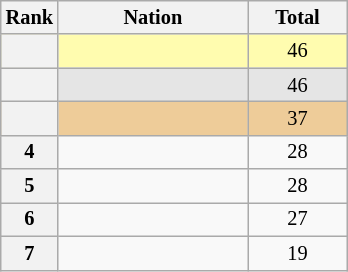<table class="wikitable sortable" style="text-align:center; font-size:85%">
<tr>
<th scope="col" style="width:25px;">Rank</th>
<th ! scope="col" style="width:120px;">Nation</th>
<th ! scope="col" style="width:60px;">Total</th>
</tr>
<tr bgcolor=fffcaf>
<th scope=row></th>
<td align=left></td>
<td>46</td>
</tr>
<tr bgcolor=e5e5e5>
<th scope=row></th>
<td align=left></td>
<td>46</td>
</tr>
<tr bgcolor=eecc99>
<th scope=row></th>
<td align=left></td>
<td>37</td>
</tr>
<tr>
<th scope=row>4</th>
<td align=left></td>
<td>28</td>
</tr>
<tr>
<th scope=row>5</th>
<td align=left></td>
<td>28</td>
</tr>
<tr>
<th scope=row>6</th>
<td align=left></td>
<td>27</td>
</tr>
<tr>
<th scope=row>7</th>
<td align=left></td>
<td>19</td>
</tr>
</table>
